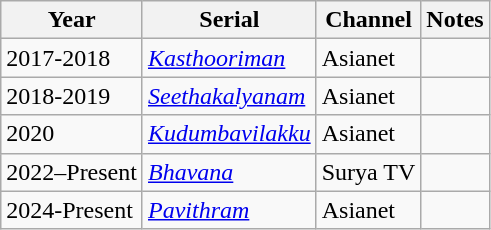<table class="wikitable sortable">
<tr>
<th>Year</th>
<th>Serial</th>
<th>Channel</th>
<th>Notes</th>
</tr>
<tr>
<td>2017-2018</td>
<td><em><a href='#'>Kasthooriman</a></em></td>
<td>Asianet</td>
<td></td>
</tr>
<tr>
<td>2018-2019</td>
<td><em><a href='#'>Seethakalyanam</a></em></td>
<td>Asianet</td>
<td></td>
</tr>
<tr>
<td>2020</td>
<td><em><a href='#'>Kudumbavilakku</a></em></td>
<td>Asianet</td>
<td></td>
</tr>
<tr>
<td>2022–Present</td>
<td><em><a href='#'>Bhavana</a></em></td>
<td>Surya TV</td>
<td></td>
</tr>
<tr>
<td>2024-Present</td>
<td><em> <a href='#'>Pavithram</a></em></td>
<td>Asianet</td>
<td></td>
</tr>
</table>
